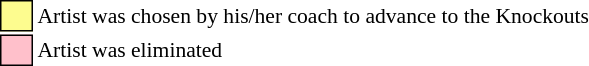<table class="toccolours" style="font-size: 90%; white-space: nowrap">
<tr>
<td style="background:#fdfc8f; border:1px solid black">     </td>
<td>Artist was chosen by his/her coach to advance to the Knockouts</td>
</tr>
<tr>
<td style="background:pink; border:1px solid black">     </td>
<td>Artist was eliminated</td>
</tr>
</table>
